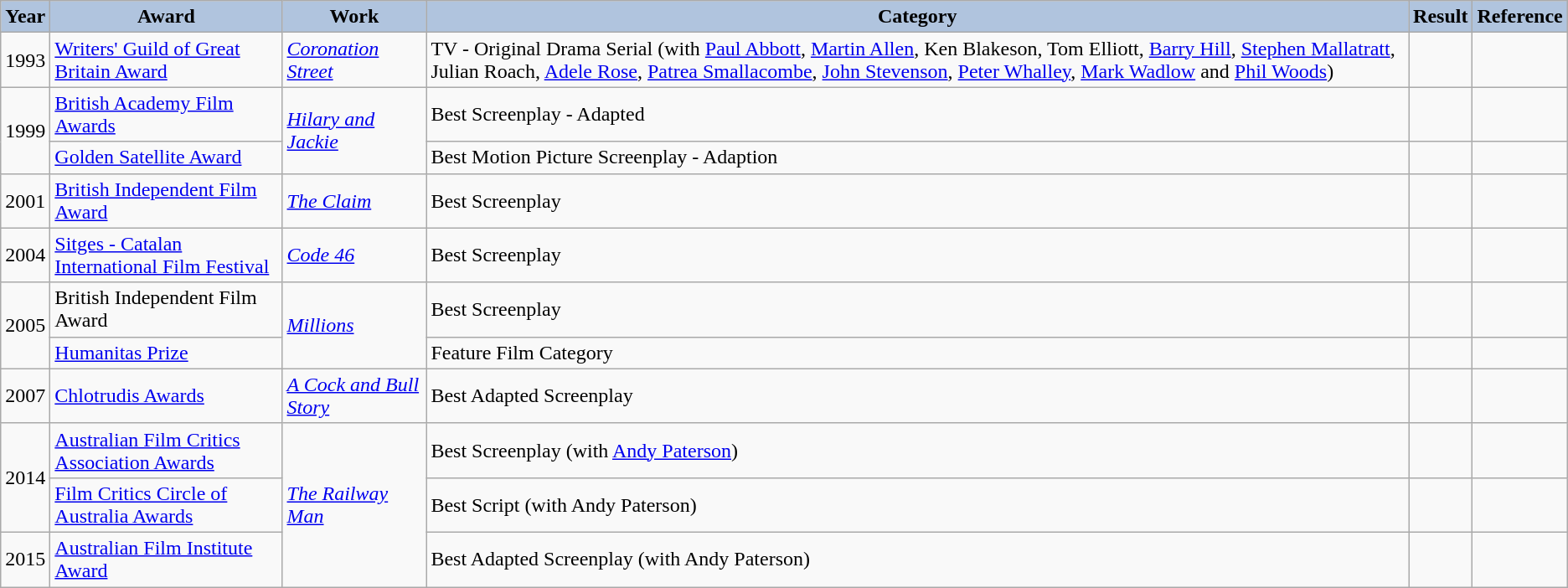<table class="wikitable" style="font-size:100%">
<tr style="text-align:center;">
<th style="background:#B0C4DE;">Year</th>
<th style="background:#B0C4DE;">Award</th>
<th style="background:#B0C4DE;">Work</th>
<th style="background:#B0C4DE;">Category</th>
<th style="background:#B0C4DE;">Result</th>
<th style="background:#B0C4DE;">Reference</th>
</tr>
<tr>
<td>1993</td>
<td><a href='#'>Writers' Guild of Great Britain Award</a></td>
<td><em><a href='#'>Coronation Street</a></em></td>
<td>TV - Original Drama Serial (with <a href='#'>Paul Abbott</a>, <a href='#'>Martin Allen</a>, Ken Blakeson, Tom Elliott, <a href='#'>Barry Hill</a>, <a href='#'>Stephen Mallatratt</a>, Julian Roach, <a href='#'>Adele Rose</a>, <a href='#'>Patrea Smallacombe</a>, <a href='#'>John Stevenson</a>, <a href='#'>Peter Whalley</a>, <a href='#'>Mark Wadlow</a> and <a href='#'>Phil Woods</a>)</td>
<td></td>
<td></td>
</tr>
<tr>
<td rowspan="2">1999</td>
<td><a href='#'>British Academy Film Awards</a></td>
<td rowspan="2"><em><a href='#'>Hilary and Jackie</a></em></td>
<td>Best Screenplay - Adapted</td>
<td></td>
<td></td>
</tr>
<tr>
<td><a href='#'>Golden Satellite Award</a></td>
<td>Best Motion Picture Screenplay - Adaption</td>
<td></td>
<td></td>
</tr>
<tr>
<td>2001</td>
<td><a href='#'>British Independent Film Award</a></td>
<td><em><a href='#'>The Claim</a></em></td>
<td>Best Screenplay</td>
<td></td>
<td></td>
</tr>
<tr>
<td>2004</td>
<td><a href='#'>Sitges - Catalan International Film Festival</a></td>
<td><em><a href='#'>Code 46</a></em></td>
<td>Best Screenplay</td>
<td></td>
<td></td>
</tr>
<tr>
<td rowspan="2">2005</td>
<td>British Independent Film Award</td>
<td rowspan="2"><em><a href='#'>Millions</a></em></td>
<td>Best Screenplay</td>
<td></td>
<td></td>
</tr>
<tr>
<td><a href='#'>Humanitas Prize</a></td>
<td>Feature Film Category</td>
<td></td>
<td></td>
</tr>
<tr>
<td>2007</td>
<td><a href='#'>Chlotrudis Awards</a></td>
<td><em><a href='#'>A Cock and Bull Story</a></em></td>
<td>Best Adapted Screenplay</td>
<td></td>
<td></td>
</tr>
<tr>
<td rowspan="2">2014</td>
<td><a href='#'>Australian Film Critics Association Awards</a></td>
<td rowspan="3"><em><a href='#'>The Railway Man</a></em></td>
<td>Best Screenplay (with <a href='#'>Andy Paterson</a>)</td>
<td></td>
<td></td>
</tr>
<tr>
<td><a href='#'>Film Critics Circle of Australia Awards</a></td>
<td>Best Script (with Andy Paterson)</td>
<td></td>
<td></td>
</tr>
<tr>
<td>2015</td>
<td><a href='#'>Australian Film Institute Award</a></td>
<td>Best Adapted Screenplay (with Andy Paterson)</td>
<td></td>
<td></td>
</tr>
</table>
